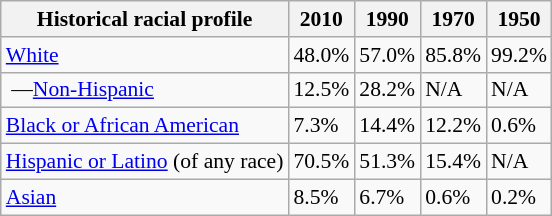<table class="wikitable sortable collapsible mw-collapsed" style="font-size: 90%;">
<tr>
<th>Historical racial profile</th>
<th>2010</th>
<th>1990</th>
<th>1970</th>
<th>1950</th>
</tr>
<tr>
<td><a href='#'>White</a></td>
<td>48.0%</td>
<td>57.0%</td>
<td>85.8%</td>
<td>99.2%</td>
</tr>
<tr>
<td> —<a href='#'>Non-Hispanic</a></td>
<td>12.5%</td>
<td>28.2%</td>
<td>N/A</td>
<td>N/A</td>
</tr>
<tr>
<td><a href='#'>Black or African American</a></td>
<td>7.3%</td>
<td>14.4%</td>
<td>12.2%</td>
<td>0.6%</td>
</tr>
<tr>
<td><a href='#'>Hispanic or Latino</a> (of any race)</td>
<td>70.5%</td>
<td>51.3%</td>
<td>15.4%</td>
<td>N/A</td>
</tr>
<tr>
<td><a href='#'>Asian</a></td>
<td>8.5%</td>
<td>6.7%</td>
<td>0.6%</td>
<td>0.2%</td>
</tr>
</table>
